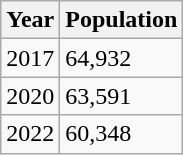<table class="wikitable">
<tr>
<th>Year</th>
<th>Population</th>
</tr>
<tr>
<td>2017</td>
<td>64,932</td>
</tr>
<tr>
<td>2020</td>
<td>63,591</td>
</tr>
<tr>
<td>2022</td>
<td>60,348</td>
</tr>
</table>
